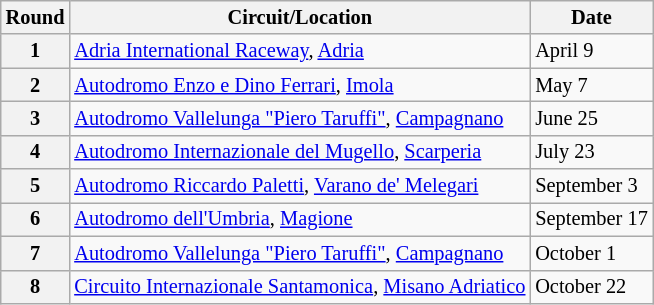<table class="wikitable" style="font-size: 85%;">
<tr>
<th>Round</th>
<th>Circuit/Location</th>
<th>Date</th>
</tr>
<tr>
<th>1</th>
<td> <a href='#'>Adria International Raceway</a>, <a href='#'>Adria</a></td>
<td>April 9</td>
</tr>
<tr>
<th>2</th>
<td> <a href='#'>Autodromo Enzo e Dino Ferrari</a>, <a href='#'>Imola</a></td>
<td>May 7</td>
</tr>
<tr>
<th>3</th>
<td> <a href='#'>Autodromo Vallelunga "Piero Taruffi"</a>, <a href='#'>Campagnano</a></td>
<td>June 25</td>
</tr>
<tr>
<th>4</th>
<td> <a href='#'>Autodromo Internazionale del Mugello</a>, <a href='#'>Scarperia</a></td>
<td>July 23</td>
</tr>
<tr>
<th>5</th>
<td> <a href='#'>Autodromo Riccardo Paletti</a>, <a href='#'>Varano de' Melegari</a></td>
<td>September 3</td>
</tr>
<tr>
<th>6</th>
<td> <a href='#'>Autodromo dell'Umbria</a>, <a href='#'>Magione</a></td>
<td>September 17</td>
</tr>
<tr>
<th>7</th>
<td> <a href='#'>Autodromo Vallelunga "Piero Taruffi"</a>, <a href='#'>Campagnano</a></td>
<td>October 1</td>
</tr>
<tr>
<th>8</th>
<td> <a href='#'>Circuito Internazionale Santamonica</a>, <a href='#'>Misano Adriatico</a></td>
<td>October 22</td>
</tr>
</table>
